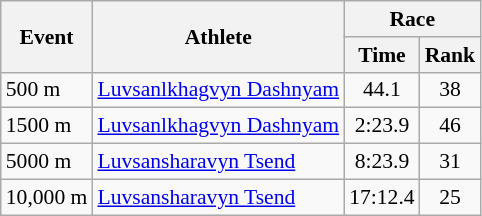<table class="wikitable" border="1" style="font-size:90%">
<tr>
<th rowspan=2>Event</th>
<th rowspan=2>Athlete</th>
<th colspan=2>Race</th>
</tr>
<tr>
<th>Time</th>
<th>Rank</th>
</tr>
<tr>
<td>500 m</td>
<td><a href='#'>Luvsanlkhagvyn Dashnyam</a></td>
<td align=center>44.1</td>
<td align=center>38</td>
</tr>
<tr>
<td>1500 m</td>
<td><a href='#'>Luvsanlkhagvyn Dashnyam</a></td>
<td align=center>2:23.9</td>
<td align=center>46</td>
</tr>
<tr>
<td>5000 m</td>
<td><a href='#'>Luvsansharavyn Tsend</a></td>
<td align=center>8:23.9</td>
<td align=center>31</td>
</tr>
<tr>
<td>10,000 m</td>
<td><a href='#'>Luvsansharavyn Tsend</a></td>
<td align=center>17:12.4</td>
<td align=center>25</td>
</tr>
</table>
